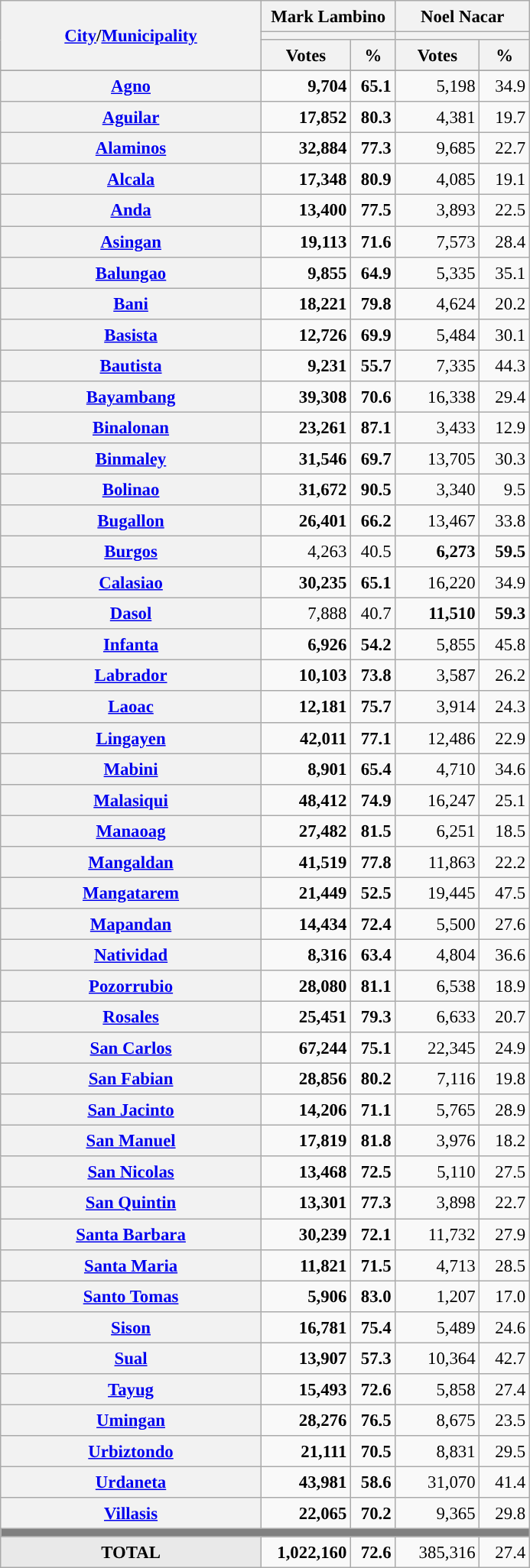<table class="wikitable collapsible collapsed" style="text-align:right; font-size:95%; line-height:20px;">
<tr>
<th rowspan="3" width="220"><a href='#'>City</a>/<a href='#'>Municipality</a></th>
<th colspan="2" width="110">Mark Lambino</th>
<th colspan="2" width="110">Noel Nacar</th>
</tr>
<tr>
<th colspan="2" style="background:"></th>
<th colspan="2" style="background:"></th>
</tr>
<tr>
<th>Votes</th>
<th>%</th>
<th>Votes</th>
<th>%</th>
</tr>
<tr>
</tr>
<tr>
<th scope="row"><a href='#'>Agno</a></th>
<td style="background:"><strong>9,704</strong></td>
<td style="background:"><strong>65.1</strong></td>
<td>5,198</td>
<td>34.9</td>
</tr>
<tr>
<th scope="row"><a href='#'>Aguilar</a></th>
<td style="background:"><strong>17,852</strong></td>
<td style="background:"><strong>80.3 </strong></td>
<td>4,381</td>
<td>19.7</td>
</tr>
<tr>
<th scope="row"><a href='#'>Alaminos</a></th>
<td style="background:"><strong>32,884</strong></td>
<td style="background:"><strong>77.3</strong></td>
<td>9,685</td>
<td>22.7</td>
</tr>
<tr>
<th scope="row"><a href='#'>Alcala</a></th>
<td style="background:"><strong>17,348</strong></td>
<td style="background:"><strong>80.9</strong></td>
<td>4,085</td>
<td>19.1</td>
</tr>
<tr>
<th scope="row"><a href='#'>Anda</a></th>
<td style="background:"><strong>13,400</strong></td>
<td style="background:"><strong>77.5</strong></td>
<td>3,893</td>
<td>22.5</td>
</tr>
<tr>
<th scope="row"><a href='#'>Asingan</a></th>
<td style="background:"><strong>19,113</strong></td>
<td style="background:"><strong>71.6</strong></td>
<td>7,573</td>
<td>28.4</td>
</tr>
<tr>
<th scope="row"><a href='#'>Balungao</a></th>
<td style="background:"><strong>9,855</strong></td>
<td style="background:"><strong>64.9</strong></td>
<td>5,335</td>
<td>35.1</td>
</tr>
<tr>
<th scope="row"><a href='#'>Bani</a></th>
<td style="background:"><strong>18,221</strong></td>
<td style="background:"><strong>79.8</strong></td>
<td>4,624</td>
<td>20.2</td>
</tr>
<tr>
<th scope="row"><a href='#'>Basista</a></th>
<td style="background:"><strong>12,726</strong></td>
<td style="background:"><strong>69.9</strong></td>
<td>5,484</td>
<td>30.1</td>
</tr>
<tr>
<th scope="row"><a href='#'>Bautista</a></th>
<td style="background:"><strong>9,231</strong></td>
<td style="background:"><strong>55.7</strong></td>
<td>7,335</td>
<td>44.3</td>
</tr>
<tr>
<th scope="row"><a href='#'>Bayambang</a></th>
<td style="background:"><strong>39,308</strong></td>
<td style="background:"><strong>70.6</strong></td>
<td>16,338</td>
<td>29.4</td>
</tr>
<tr>
<th scope="row"><a href='#'>Binalonan</a></th>
<td style="background:"><strong>23,261</strong></td>
<td style="background:"><strong>87.1</strong></td>
<td>3,433</td>
<td>12.9</td>
</tr>
<tr>
<th scope="row"><a href='#'>Binmaley</a></th>
<td style="background:"><strong>31,546</strong></td>
<td style="background:"><strong>69.7</strong></td>
<td>13,705</td>
<td>30.3</td>
</tr>
<tr>
<th scope="row"><a href='#'>Bolinao</a></th>
<td style="background:"><strong>31,672</strong></td>
<td style="background:"><strong>90.5</strong></td>
<td>3,340</td>
<td>9.5</td>
</tr>
<tr>
<th scope="row"><a href='#'>Bugallon</a></th>
<td style="background:"><strong>26,401</strong></td>
<td style="background:"><strong>66.2</strong></td>
<td>13,467</td>
<td>33.8</td>
</tr>
<tr>
<th scope="row"><a href='#'>Burgos</a></th>
<td>4,263</td>
<td>40.5</td>
<td style="background:"><strong>6,273</strong></td>
<td style="background:"><strong>59.5</strong></td>
</tr>
<tr>
<th scope="row"><a href='#'>Calasiao</a></th>
<td style="background:"><strong>30,235</strong></td>
<td style="background:"><strong>65.1</strong></td>
<td>16,220</td>
<td>34.9</td>
</tr>
<tr>
<th scope="row"><a href='#'>Dasol</a></th>
<td>7,888</td>
<td>40.7</td>
<td style="background:"><strong>11,510</strong></td>
<td style="background:"><strong>59.3</strong></td>
</tr>
<tr>
<th scope="row"><a href='#'>Infanta</a></th>
<td style="background:"><strong>6,926</strong></td>
<td style="background:"><strong>54.2</strong></td>
<td>5,855</td>
<td>45.8</td>
</tr>
<tr>
<th scope="row"><a href='#'>Labrador</a></th>
<td style="background:"><strong>10,103</strong></td>
<td style="background:"><strong>73.8</strong></td>
<td>3,587</td>
<td>26.2</td>
</tr>
<tr>
<th scope="row"><a href='#'>Laoac</a></th>
<td style="background:"><strong>12,181</strong></td>
<td style="background:"><strong>75.7</strong></td>
<td>3,914</td>
<td>24.3</td>
</tr>
<tr>
<th scope="row"><a href='#'>Lingayen</a></th>
<td style="background:"><strong>42,011</strong></td>
<td style="background:"><strong>77.1</strong></td>
<td>12,486</td>
<td>22.9</td>
</tr>
<tr>
<th scope="row"><a href='#'>Mabini</a></th>
<td style="background:"><strong>8,901</strong></td>
<td style="background:"><strong>65.4</strong></td>
<td>4,710</td>
<td>34.6</td>
</tr>
<tr>
<th scope="row"><a href='#'>Malasiqui</a></th>
<td style="background:"><strong>48,412</strong></td>
<td style="background:"><strong>74.9</strong></td>
<td>16,247</td>
<td>25.1</td>
</tr>
<tr>
<th scope="row"><a href='#'>Manaoag</a></th>
<td style="background:"><strong>27,482</strong></td>
<td style="background:"><strong>81.5</strong></td>
<td>6,251</td>
<td>18.5</td>
</tr>
<tr>
<th scope="row"><a href='#'>Mangaldan</a></th>
<td style="background:"><strong>41,519</strong></td>
<td style="background:"><strong>77.8</strong></td>
<td>11,863</td>
<td>22.2</td>
</tr>
<tr>
<th scope="row"><a href='#'>Mangatarem</a></th>
<td style="background:"><strong>21,449</strong></td>
<td style="background:"><strong>52.5</strong></td>
<td>19,445</td>
<td>47.5</td>
</tr>
<tr>
<th scope="row"><a href='#'>Mapandan</a></th>
<td style="background:"><strong>14,434</strong></td>
<td style="background:"><strong>72.4</strong></td>
<td>5,500</td>
<td>27.6</td>
</tr>
<tr>
<th scope="row"><a href='#'>Natividad</a></th>
<td style="background:"><strong>8,316</strong></td>
<td style="background:"><strong>63.4</strong></td>
<td>4,804</td>
<td>36.6</td>
</tr>
<tr>
<th scope="row"><a href='#'>Pozorrubio</a></th>
<td style="background:"><strong>28,080</strong></td>
<td style="background:"><strong>81.1</strong></td>
<td>6,538</td>
<td>18.9</td>
</tr>
<tr>
<th scope="row"><a href='#'>Rosales</a></th>
<td style="background:"><strong>25,451</strong></td>
<td style="background:"><strong>79.3</strong></td>
<td>6,633</td>
<td>20.7</td>
</tr>
<tr>
<th scope="row"><a href='#'>San Carlos</a></th>
<td style="background:"><strong>67,244</strong></td>
<td style="background:"><strong>75.1</strong></td>
<td>22,345</td>
<td>24.9</td>
</tr>
<tr>
<th scope="row"><a href='#'>San Fabian</a></th>
<td style="background:"><strong>28,856</strong></td>
<td style="background:"><strong>80.2</strong></td>
<td>7,116</td>
<td>19.8</td>
</tr>
<tr>
<th scope="row"><a href='#'>San Jacinto</a></th>
<td style="background:"><strong>14,206</strong></td>
<td style="background:"><strong>71.1</strong></td>
<td>5,765</td>
<td>28.9</td>
</tr>
<tr>
<th scope="row"><a href='#'>San Manuel</a></th>
<td style="background:"><strong>17,819</strong></td>
<td style="background:"><strong>81.8</strong></td>
<td>3,976</td>
<td>18.2</td>
</tr>
<tr>
<th scope="row"><a href='#'>San Nicolas</a></th>
<td style="background:"><strong>13,468</strong></td>
<td style="background:"><strong>72.5</strong></td>
<td>5,110</td>
<td>27.5</td>
</tr>
<tr>
<th scope="row"><a href='#'>San Quintin</a></th>
<td style="background:"><strong>13,301</strong></td>
<td style="background:"><strong>77.3</strong></td>
<td>3,898</td>
<td>22.7</td>
</tr>
<tr>
<th scope="row"><a href='#'>Santa Barbara</a></th>
<td style="background:"><strong>30,239</strong></td>
<td style="background:"><strong>72.1</strong></td>
<td>11,732</td>
<td>27.9</td>
</tr>
<tr>
<th scope="row"><a href='#'>Santa Maria</a></th>
<td style="background:"><strong>11,821</strong></td>
<td style="background:"><strong>71.5</strong></td>
<td>4,713</td>
<td>28.5</td>
</tr>
<tr>
<th scope="row"><a href='#'>Santo Tomas</a></th>
<td style="background:"><strong>5,906</strong></td>
<td style="background:"><strong>83.0</strong></td>
<td>1,207</td>
<td>17.0</td>
</tr>
<tr>
<th scope="row"><a href='#'>Sison</a></th>
<td style="background:"><strong>16,781</strong></td>
<td style="background:"><strong>75.4</strong></td>
<td>5,489</td>
<td>24.6</td>
</tr>
<tr>
<th scope="row"><a href='#'>Sual</a></th>
<td style="background:"><strong>13,907</strong></td>
<td style="background:"><strong>57.3</strong></td>
<td>10,364</td>
<td>42.7</td>
</tr>
<tr>
<th scope="row"><a href='#'>Tayug</a></th>
<td style="background:"><strong>15,493</strong></td>
<td style="background:"><strong>72.6</strong></td>
<td>5,858</td>
<td>27.4</td>
</tr>
<tr>
<th scope="row"><a href='#'>Umingan</a></th>
<td style="background:"><strong>28,276</strong></td>
<td style="background:"><strong>76.5</strong></td>
<td>8,675</td>
<td>23.5</td>
</tr>
<tr>
<th scope="row"><a href='#'>Urbiztondo</a></th>
<td style="background:"><strong>21,111</strong></td>
<td style="background:"><strong>70.5</strong></td>
<td>8,831</td>
<td>29.5</td>
</tr>
<tr>
<th scope="row"><a href='#'>Urdaneta</a></th>
<td style="background:"><strong>43,981</strong></td>
<td style="background:"><strong>58.6</strong></td>
<td>31,070</td>
<td>41.4</td>
</tr>
<tr>
<th scope="row"><a href='#'>Villasis</a></th>
<td style="background:"><strong>22,065</strong></td>
<td style="background:"><strong>70.2</strong></td>
<td>9,365</td>
<td>29.8</td>
</tr>
<tr>
<td colspan=11 bgcolor=Grey></td>
</tr>
<tr>
<td style="background:#E9E9E9;" align="center"><strong>TOTAL</strong></td>
<td style="background:"><strong>1,022,160</strong></td>
<td style="background:"><strong>72.6</strong></td>
<td>385,316</td>
<td>27.4</td>
</tr>
</table>
